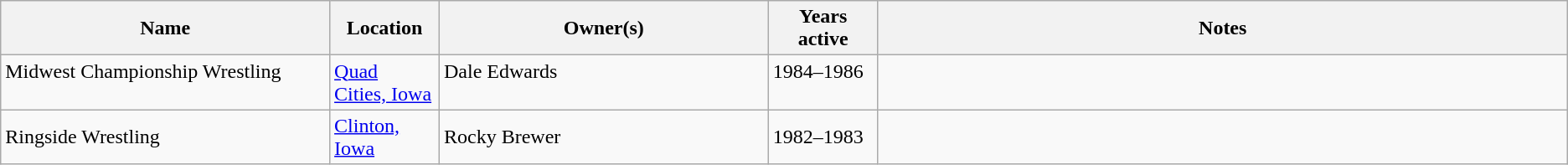<table class=wikitable>
<tr>
<th width="21%">Name</th>
<th width="7%">Location</th>
<th width="21%">Owner(s)</th>
<th width="7%">Years active</th>
<th width="55%">Notes</th>
</tr>
<tr valign="top">
<td>Midwest Championship Wrestling</td>
<td><a href='#'>Quad Cities, Iowa</a></td>
<td>Dale Edwards</td>
<td>1984–1986</td>
<td></td>
</tr>
<tr>
<td>Ringside Wrestling</td>
<td><a href='#'>Clinton, Iowa</a></td>
<td>Rocky Brewer</td>
<td>1982–1983</td>
<td></td>
</tr>
</table>
